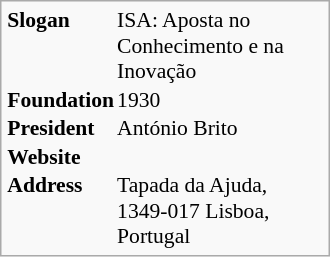<table class="infobox" width="220" cellspacing="0" style="font-size: 90%;">
<tr>
<td><strong>Slogan</strong></td>
<td>ISA: Aposta no Conhecimento e na Inovação</td>
</tr>
<tr>
<td><strong>Foundation</strong></td>
<td>1930</td>
</tr>
<tr>
<td><strong>President</strong></td>
<td>António Brito</td>
</tr>
<tr>
<td><strong>Website</strong></td>
<td></td>
</tr>
<tr>
<td><strong>Address</strong></td>
<td>Tapada da Ajuda, 1349-017 Lisboa, Portugal</td>
</tr>
</table>
